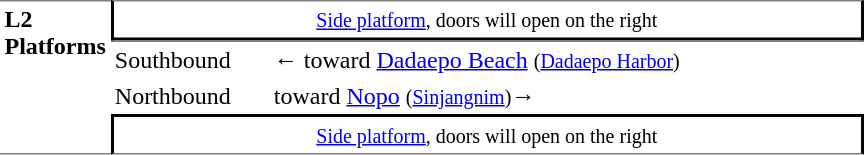<table table border=0 cellspacing=0 cellpadding=3>
<tr>
<td style="border-top:solid 1px gray;border-bottom:solid 1px gray;" width=50 rowspan=10 valign=top><strong>L2<br>Platforms</strong></td>
<td style="border-top:solid 1px gray;border-right:solid 2px black;border-left:solid 2px black;border-bottom:solid 2px black;text-align:center;" colspan=2><small><a href='#'>Side platform</a>, doors will open on the right</small></td>
</tr>
<tr>
<td style="border-bottom:solid 0px gray;border-top:solid 1px gray;" width=100>Southbound</td>
<td style="border-bottom:solid 0px gray;border-top:solid 1px gray;" width=390>←  toward <a href='#'>Dadaepo Beach</a> <small>(<a href='#'>Dadaepo Harbor</a>)</small></td>
</tr>
<tr>
<td>Northbound</td>
<td>  toward <a href='#'>Nopo</a> <small>(<a href='#'>Sinjangnim</a>)</small>→</td>
</tr>
<tr>
<td style="border-top:solid 2px black;border-right:solid 2px black;border-left:solid 2px black;border-bottom:solid 1px gray;text-align:center;" colspan=2><small><a href='#'>Side platform</a>, doors will open on the right</small></td>
</tr>
</table>
